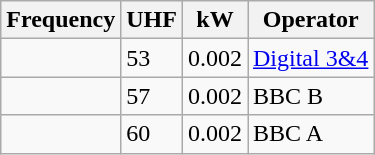<table class="wikitable sortable">
<tr>
<th>Frequency</th>
<th>UHF</th>
<th>kW</th>
<th>Operator</th>
</tr>
<tr>
<td></td>
<td>53</td>
<td>0.002</td>
<td><a href='#'>Digital 3&4</a></td>
</tr>
<tr>
<td></td>
<td>57</td>
<td>0.002</td>
<td>BBC B</td>
</tr>
<tr>
<td></td>
<td>60</td>
<td>0.002</td>
<td>BBC A</td>
</tr>
</table>
